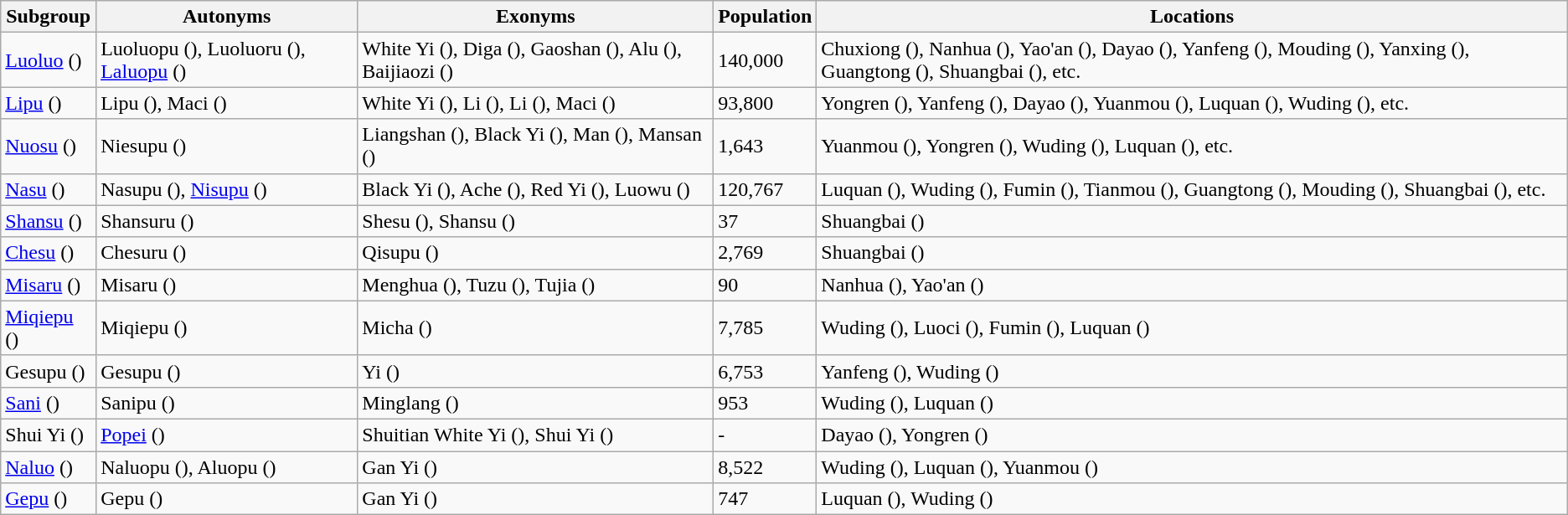<table class="wikitable sortable">
<tr>
<th>Subgroup</th>
<th>Autonyms</th>
<th>Exonyms</th>
<th>Population</th>
<th>Locations</th>
</tr>
<tr>
<td><a href='#'>Luoluo</a> ()</td>
<td>Luoluopu (), Luoluoru (), <a href='#'>Laluopu</a> ()</td>
<td>White Yi (), Diga (), Gaoshan (), Alu (), Baijiaozi ()</td>
<td>140,000</td>
<td>Chuxiong (), Nanhua (), Yao'an (), Dayao (), Yanfeng (), Mouding (), Yanxing (), Guangtong (), Shuangbai (), etc.</td>
</tr>
<tr>
<td><a href='#'>Lipu</a> ()</td>
<td>Lipu (), Maci ()</td>
<td>White Yi (), Li (), Li (), Maci ()</td>
<td>93,800</td>
<td>Yongren (), Yanfeng (), Dayao (), Yuanmou (), Luquan (), Wuding (), etc.</td>
</tr>
<tr>
<td><a href='#'>Nuosu</a> ()</td>
<td>Niesupu ()</td>
<td>Liangshan (), Black Yi (), Man (), Mansan ()</td>
<td>1,643</td>
<td>Yuanmou (), Yongren (), Wuding (), Luquan (), etc.</td>
</tr>
<tr>
<td><a href='#'>Nasu</a> ()</td>
<td>Nasupu (), <a href='#'>Nisupu</a> ()</td>
<td>Black Yi (), Ache (), Red Yi (), Luowu ()</td>
<td>120,767</td>
<td>Luquan (), Wuding (), Fumin (), Tianmou (), Guangtong (), Mouding (), Shuangbai (), etc.</td>
</tr>
<tr>
<td><a href='#'>Shansu</a> ()</td>
<td>Shansuru ()</td>
<td>Shesu (), Shansu ()</td>
<td>37</td>
<td>Shuangbai ()</td>
</tr>
<tr>
<td><a href='#'>Chesu</a> ()</td>
<td>Chesuru ()</td>
<td>Qisupu ()</td>
<td>2,769</td>
<td>Shuangbai ()</td>
</tr>
<tr>
<td><a href='#'>Misaru</a> ()</td>
<td>Misaru ()</td>
<td>Menghua (), Tuzu (), Tujia ()</td>
<td>90</td>
<td>Nanhua (), Yao'an ()</td>
</tr>
<tr>
<td><a href='#'>Miqiepu</a> ()</td>
<td>Miqiepu ()</td>
<td>Micha ()</td>
<td>7,785</td>
<td>Wuding (), Luoci (), Fumin (), Luquan ()</td>
</tr>
<tr>
<td>Gesupu ()</td>
<td>Gesupu ()</td>
<td>Yi ()</td>
<td>6,753</td>
<td>Yanfeng (), Wuding ()</td>
</tr>
<tr>
<td><a href='#'>Sani</a> ()</td>
<td>Sanipu ()</td>
<td>Minglang ()</td>
<td>953</td>
<td>Wuding (), Luquan ()</td>
</tr>
<tr>
<td>Shui Yi ()</td>
<td><a href='#'>Popei</a> ()</td>
<td>Shuitian White Yi (), Shui Yi ()</td>
<td>-</td>
<td>Dayao (), Yongren ()</td>
</tr>
<tr>
<td><a href='#'>Naluo</a> ()</td>
<td>Naluopu (), Aluopu ()</td>
<td>Gan Yi ()</td>
<td>8,522</td>
<td>Wuding (), Luquan (), Yuanmou ()</td>
</tr>
<tr>
<td><a href='#'>Gepu</a> ()</td>
<td>Gepu ()</td>
<td>Gan Yi ()</td>
<td>747</td>
<td>Luquan (), Wuding ()</td>
</tr>
</table>
